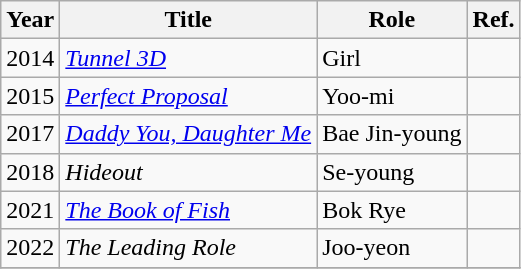<table class="wikitable">
<tr>
<th width="10">Year</th>
<th>Title</th>
<th>Role</th>
<th>Ref.</th>
</tr>
<tr>
<td>2014</td>
<td><em><a href='#'>Tunnel 3D</a></em></td>
<td>Girl</td>
<td></td>
</tr>
<tr>
<td>2015</td>
<td><em><a href='#'>Perfect Proposal</a></em></td>
<td>Yoo-mi</td>
<td></td>
</tr>
<tr>
<td>2017</td>
<td><em><a href='#'>Daddy You, Daughter Me</a></em></td>
<td>Bae Jin-young</td>
<td></td>
</tr>
<tr>
<td>2018</td>
<td><em>Hideout</em></td>
<td>Se-young</td>
<td></td>
</tr>
<tr>
<td>2021</td>
<td><em><a href='#'>The Book of Fish</a></em></td>
<td>Bok Rye</td>
<td></td>
</tr>
<tr>
<td>2022</td>
<td><em>The Leading Role</em></td>
<td>Joo-yeon</td>
<td></td>
</tr>
<tr>
</tr>
</table>
